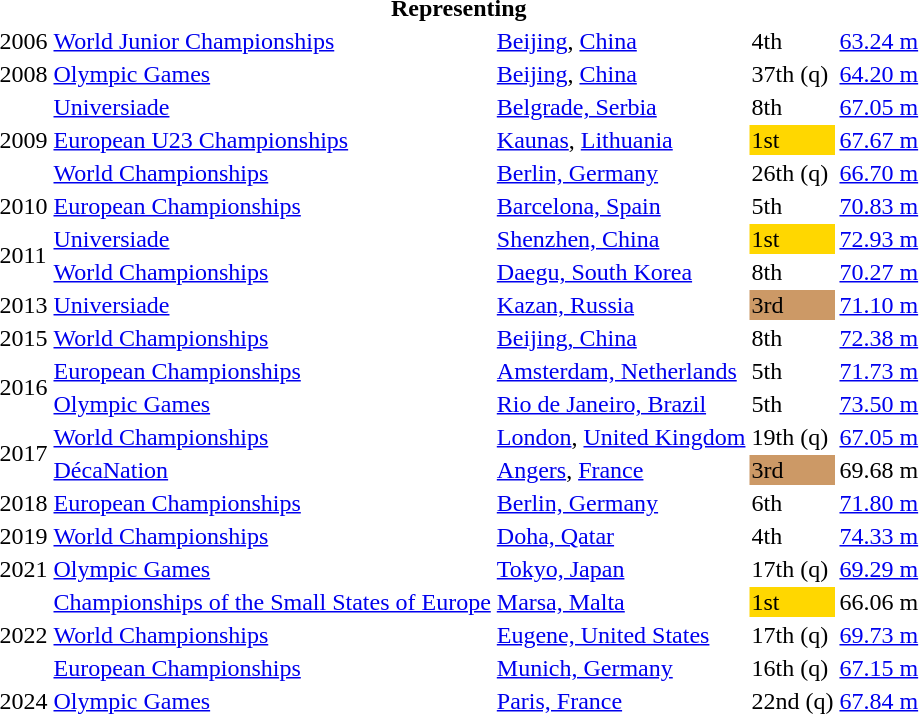<table>
<tr>
<th colspan="5">Representing </th>
</tr>
<tr>
<td>2006</td>
<td><a href='#'>World Junior Championships</a></td>
<td><a href='#'>Beijing</a>, <a href='#'>China</a></td>
<td>4th</td>
<td><a href='#'>63.24 m</a></td>
</tr>
<tr>
<td>2008</td>
<td><a href='#'>Olympic Games</a></td>
<td><a href='#'>Beijing</a>, <a href='#'>China</a></td>
<td>37th (q)</td>
<td><a href='#'>64.20 m</a></td>
</tr>
<tr>
<td rowspan=3>2009</td>
<td><a href='#'>Universiade</a></td>
<td><a href='#'>Belgrade, Serbia</a></td>
<td>8th</td>
<td><a href='#'>67.05 m</a></td>
</tr>
<tr>
<td><a href='#'>European U23 Championships</a></td>
<td><a href='#'>Kaunas</a>, <a href='#'>Lithuania</a></td>
<td bgcolor=gold>1st</td>
<td><a href='#'>67.67 m</a></td>
</tr>
<tr>
<td><a href='#'>World Championships</a></td>
<td><a href='#'>Berlin, Germany</a></td>
<td>26th (q)</td>
<td><a href='#'>66.70 m</a></td>
</tr>
<tr>
<td>2010</td>
<td><a href='#'>European Championships</a></td>
<td><a href='#'>Barcelona, Spain</a></td>
<td>5th</td>
<td><a href='#'>70.83 m</a></td>
</tr>
<tr>
<td rowspan=2>2011</td>
<td><a href='#'>Universiade</a></td>
<td><a href='#'>Shenzhen, China</a></td>
<td bgcolor="gold">1st</td>
<td><a href='#'>72.93 m</a></td>
</tr>
<tr>
<td><a href='#'>World Championships</a></td>
<td><a href='#'>Daegu, South Korea</a></td>
<td>8th</td>
<td><a href='#'>70.27 m</a></td>
</tr>
<tr>
<td>2013</td>
<td><a href='#'>Universiade</a></td>
<td><a href='#'>Kazan, Russia</a></td>
<td bgcolor=cc9966>3rd</td>
<td><a href='#'>71.10 m</a></td>
</tr>
<tr>
<td>2015</td>
<td><a href='#'>World Championships</a></td>
<td><a href='#'>Beijing, China</a></td>
<td>8th</td>
<td><a href='#'>72.38 m</a></td>
</tr>
<tr>
<td rowspan=2>2016</td>
<td><a href='#'>European Championships</a></td>
<td><a href='#'>Amsterdam, Netherlands</a></td>
<td>5th</td>
<td><a href='#'>71.73 m</a></td>
</tr>
<tr>
<td><a href='#'>Olympic Games</a></td>
<td><a href='#'>Rio de Janeiro, Brazil</a></td>
<td>5th</td>
<td><a href='#'>73.50 m</a></td>
</tr>
<tr>
<td rowspan=2>2017</td>
<td><a href='#'>World Championships</a></td>
<td><a href='#'>London</a>, <a href='#'>United Kingdom</a></td>
<td>19th (q)</td>
<td><a href='#'>67.05 m</a></td>
</tr>
<tr>
<td><a href='#'>DécaNation</a></td>
<td><a href='#'>Angers</a>, <a href='#'>France</a></td>
<td bgcolor=cc9966>3rd</td>
<td>69.68 m</td>
</tr>
<tr>
<td>2018</td>
<td><a href='#'>European Championships</a></td>
<td><a href='#'>Berlin, Germany</a></td>
<td>6th</td>
<td><a href='#'>71.80 m</a></td>
</tr>
<tr>
<td>2019</td>
<td><a href='#'>World Championships</a></td>
<td><a href='#'>Doha, Qatar</a></td>
<td>4th</td>
<td><a href='#'>74.33 m</a></td>
</tr>
<tr>
<td>2021</td>
<td><a href='#'>Olympic Games</a></td>
<td><a href='#'>Tokyo, Japan</a></td>
<td>17th (q)</td>
<td><a href='#'>69.29 m</a></td>
</tr>
<tr>
<td rowspan=3>2022</td>
<td><a href='#'>Championships of the Small States of Europe</a></td>
<td><a href='#'>Marsa, Malta</a></td>
<td bgcolor=gold>1st</td>
<td>66.06 m</td>
</tr>
<tr>
<td><a href='#'>World Championships</a></td>
<td><a href='#'>Eugene, United States</a></td>
<td>17th (q)</td>
<td><a href='#'>69.73 m</a></td>
</tr>
<tr>
<td><a href='#'>European Championships</a></td>
<td><a href='#'>Munich, Germany</a></td>
<td>16th (q)</td>
<td><a href='#'>67.15 m</a></td>
</tr>
<tr>
<td>2024</td>
<td><a href='#'>Olympic Games</a></td>
<td><a href='#'>Paris, France</a></td>
<td>22nd (q)</td>
<td><a href='#'>67.84 m</a></td>
</tr>
</table>
